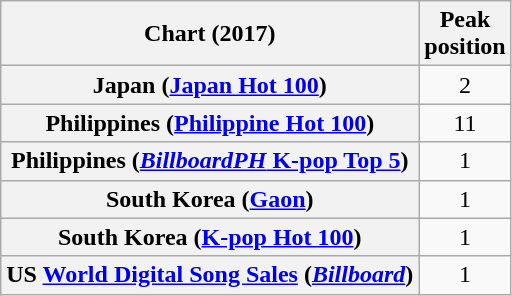<table class="wikitable sortable plainrowheaders" style="text-align:center">
<tr>
<th scope="col">Chart (2017)</th>
<th scope="col">Peak<br>position</th>
</tr>
<tr>
<th scope="row">Japan (<a href='#'>Japan Hot 100</a>)</th>
<td>2</td>
</tr>
<tr>
<th scope="row">Philippines (<a href='#'>Philippine Hot 100</a>)</th>
<td>11</td>
</tr>
<tr>
<th scope="row">Philippines (<a href='#'><em>BillboardPH</em> K-pop Top 5</a>)</th>
<td>1</td>
</tr>
<tr>
<th scope="row">South Korea (<a href='#'>Gaon</a>)</th>
<td>1</td>
</tr>
<tr>
<th scope="row">South Korea (<a href='#'>K-pop Hot 100</a>)</th>
<td>1</td>
</tr>
<tr>
<th scope="row">US <a href='#'>World Digital Song Sales</a> (<em><a href='#'>Billboard</a></em>)</th>
<td>1</td>
</tr>
</table>
